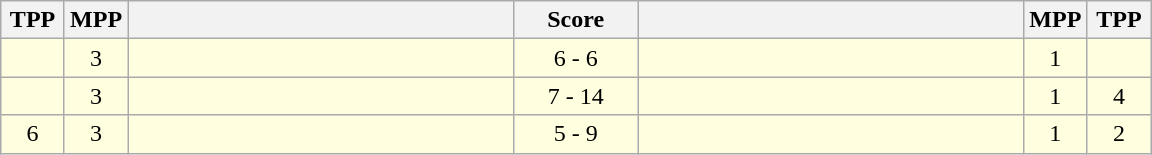<table class="wikitable" style="text-align: center;" |>
<tr>
<th width="35">TPP</th>
<th width="35">MPP</th>
<th width="250"></th>
<th width="75">Score</th>
<th width="250"></th>
<th width="35">MPP</th>
<th width="35">TPP</th>
</tr>
<tr bgcolor=lightyellow>
<td></td>
<td>3</td>
<td style="text-align:left;"></td>
<td>6 - 6</td>
<td style="text-align:left;"><strong></strong></td>
<td>1</td>
<td></td>
</tr>
<tr bgcolor=lightyellow>
<td></td>
<td>3</td>
<td style="text-align:left;"></td>
<td>7 - 14</td>
<td style="text-align:left;"><strong></strong></td>
<td>1</td>
<td>4</td>
</tr>
<tr bgcolor=lightyellow>
<td>6</td>
<td>3</td>
<td style="text-align:left;"></td>
<td>5 - 9</td>
<td style="text-align:left;"><strong></strong></td>
<td>1</td>
<td>2</td>
</tr>
</table>
